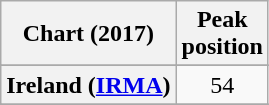<table class="wikitable sortable plainrowheaders" style="text-align:center">
<tr>
<th scope="col">Chart (2017)</th>
<th scope="col">Peak<br> position</th>
</tr>
<tr>
</tr>
<tr>
<th scope="row">Ireland (<a href='#'>IRMA</a>)</th>
<td>54</td>
</tr>
<tr>
</tr>
<tr>
</tr>
<tr>
</tr>
</table>
